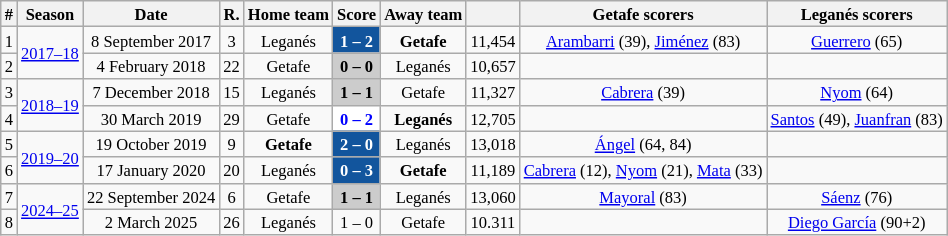<table class="wikitable" style="text-align: center; width=25%; font-size: 11px">
<tr>
<th>#</th>
<th>Season</th>
<th>Date</th>
<th>R.</th>
<th>Home team</th>
<th>Score</th>
<th>Away team</th>
<th></th>
<th>Getafe scorers</th>
<th>Leganés scorers</th>
</tr>
<tr>
<td>1</td>
<td rowspan=2><a href='#'>2017–18</a></td>
<td>8 September 2017</td>
<td>3</td>
<td>Leganés</td>
<td style="color:#FFFFFF; background:#12559d"><strong>1 – 2</strong></td>
<td><strong>Getafe</strong></td>
<td>11,454</td>
<td><a href='#'>Arambarri</a> (39), <a href='#'>Jiménez</a> (83)</td>
<td><a href='#'>Guerrero</a> (65)</td>
</tr>
<tr>
<td>2</td>
<td>4 February 2018</td>
<td>22</td>
<td>Getafe</td>
<td style="color:#000000; background:#CCCCCC"><strong>0 – 0</strong></td>
<td>Leganés</td>
<td>10,657</td>
<td></td>
<td></td>
</tr>
<tr>
<td>3</td>
<td rowspan=2><a href='#'>2018–19</a></td>
<td>7 December 2018</td>
<td>15</td>
<td>Leganés</td>
<td style="color:#000000; background:#CCCCCC"><strong>1 – 1</strong></td>
<td>Getafe</td>
<td>11,327</td>
<td><a href='#'>Cabrera</a> (39)</td>
<td><a href='#'>Nyom</a> (64)</td>
</tr>
<tr>
<td>4</td>
<td>30 March 2019</td>
<td>29</td>
<td>Getafe</td>
<td style="color:#0000FF; background:#FFFFFF"><strong>0 – 2</strong></td>
<td><strong>Leganés</strong></td>
<td>12,705</td>
<td></td>
<td><a href='#'>Santos</a> (49), <a href='#'>Juanfran</a> (83)</td>
</tr>
<tr>
<td>5</td>
<td rowspan=2><a href='#'>2019–20</a></td>
<td>19 October 2019</td>
<td>9</td>
<td><strong>Getafe</strong></td>
<td style="color:#FFFFFF; background:#12559d"><strong>2 – 0</strong></td>
<td>Leganés</td>
<td>13,018</td>
<td><a href='#'>Ángel</a> (64, 84)</td>
<td></td>
</tr>
<tr>
<td>6</td>
<td>17 January 2020</td>
<td>20</td>
<td>Leganés</td>
<td style="color:#FFFFFF; background:#12559d"><strong>0 – 3</strong></td>
<td><strong>Getafe</strong></td>
<td>11,189</td>
<td><a href='#'>Cabrera</a> (12), <a href='#'>Nyom</a> (21), <a href='#'>Mata</a> (33)</td>
<td></td>
</tr>
<tr>
<td>7</td>
<td rowspan=2><a href='#'>2024–25</a></td>
<td>22 September 2024</td>
<td>6</td>
<td>Getafe</td>
<td style="color:#000000; background:#CCCCCC"><strong>1 – 1</strong></td>
<td>Leganés</td>
<td>13,060</td>
<td><a href='#'>Mayoral</a> (83)</td>
<td><a href='#'>Sáenz</a> (76)</td>
</tr>
<tr>
<td>8</td>
<td>2 March 2025</td>
<td>26</td>
<td>Leganés</td>
<td>1 – 0</td>
<td>Getafe</td>
<td>10.311</td>
<td></td>
<td><a href='#'> Diego García</a> (90+2)</td>
</tr>
</table>
